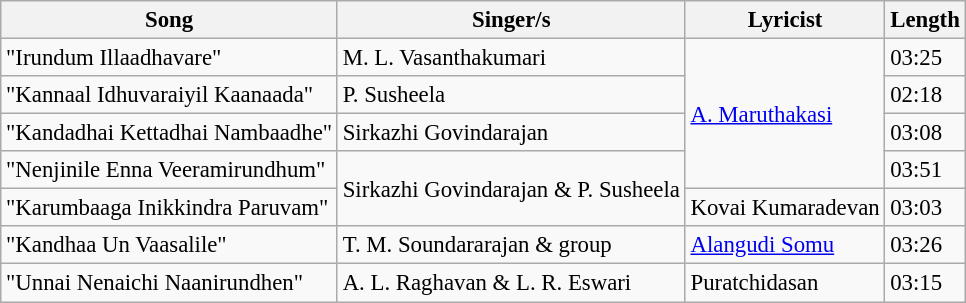<table class="wikitable" style="font-size:95%;">
<tr>
<th>Song</th>
<th>Singer/s</th>
<th>Lyricist</th>
<th>Length</th>
</tr>
<tr>
<td>"Irundum Illaadhavare"</td>
<td>M. L. Vasanthakumari</td>
<td rowspan=4><a href='#'>A. Maruthakasi</a></td>
<td>03:25</td>
</tr>
<tr>
<td>"Kannaal Idhuvaraiyil Kaanaada"</td>
<td>P. Susheela</td>
<td>02:18</td>
</tr>
<tr>
<td>"Kandadhai Kettadhai Nambaadhe"</td>
<td>Sirkazhi Govindarajan</td>
<td>03:08</td>
</tr>
<tr>
<td>"Nenjinile Enna Veeramirundhum"</td>
<td rowspan=2>Sirkazhi Govindarajan & P. Susheela</td>
<td>03:51</td>
</tr>
<tr>
<td>"Karumbaaga Inikkindra Paruvam"</td>
<td>Kovai Kumaradevan</td>
<td>03:03</td>
</tr>
<tr>
<td>"Kandhaa Un Vaasalile"</td>
<td>T. M. Soundararajan & group</td>
<td><a href='#'>Alangudi Somu</a></td>
<td>03:26</td>
</tr>
<tr>
<td>"Unnai Nenaichi Naanirundhen"</td>
<td>A. L. Raghavan & L. R. Eswari</td>
<td>Puratchidasan</td>
<td>03:15</td>
</tr>
</table>
